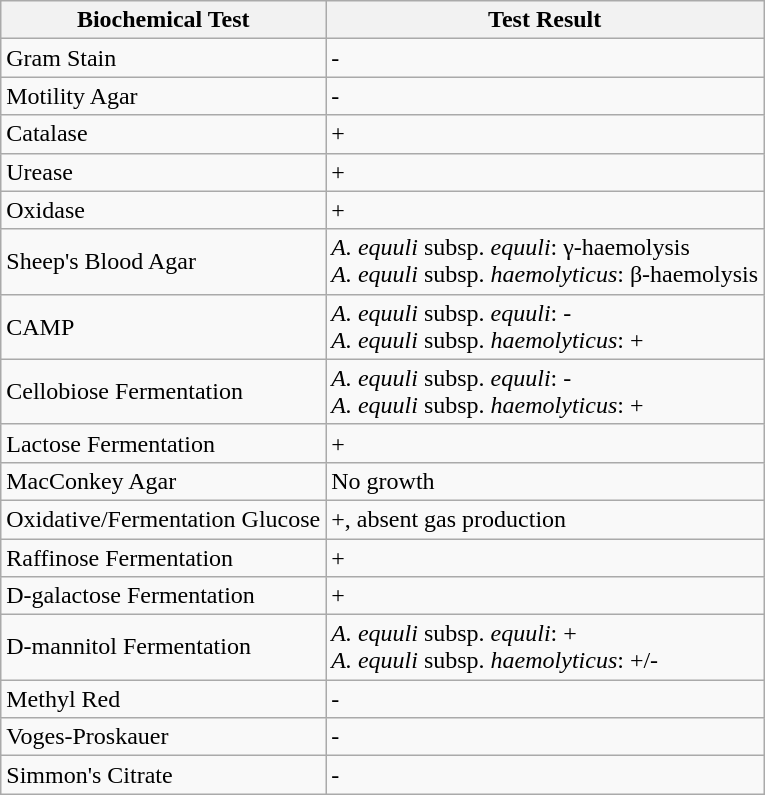<table class="wikitable">
<tr>
<th>Biochemical Test</th>
<th>Test Result</th>
</tr>
<tr>
<td>Gram Stain</td>
<td>-</td>
</tr>
<tr>
<td>Motility Agar</td>
<td>-</td>
</tr>
<tr>
<td>Catalase</td>
<td>+</td>
</tr>
<tr>
<td>Urease</td>
<td>+</td>
</tr>
<tr>
<td>Oxidase</td>
<td>+</td>
</tr>
<tr>
<td>Sheep's Blood Agar</td>
<td><em>A. equuli</em> subsp. <em>equuli</em>: γ-haemolysis<br><em>A. equuli</em> subsp. <em>haemolyticus</em>: β-haemolysis</td>
</tr>
<tr>
<td>CAMP</td>
<td><em>A. equuli</em> subsp. <em>equuli</em>: -<br><em>A. equuli</em> subsp. <em>haemolyticus</em>: +</td>
</tr>
<tr>
<td>Cellobiose Fermentation</td>
<td><em>A. equuli</em> subsp. <em>equuli</em>: -<br><em>A. equuli</em> subsp. <em>haemolyticus</em>: +</td>
</tr>
<tr>
<td>Lactose Fermentation</td>
<td>+</td>
</tr>
<tr>
<td>MacConkey Agar</td>
<td>No growth</td>
</tr>
<tr>
<td>Oxidative/Fermentation Glucose</td>
<td>+, absent gas production</td>
</tr>
<tr>
<td>Raffinose Fermentation</td>
<td>+</td>
</tr>
<tr>
<td>D-galactose Fermentation</td>
<td>+</td>
</tr>
<tr>
<td>D-mannitol Fermentation</td>
<td><em>A. equuli</em> subsp. <em>equuli</em>: +<br><em>A. equuli</em> subsp. <em>haemolyticus</em>: +/-</td>
</tr>
<tr>
<td>Methyl Red</td>
<td>-</td>
</tr>
<tr>
<td>Voges-Proskauer</td>
<td>-</td>
</tr>
<tr>
<td>Simmon's Citrate</td>
<td>-</td>
</tr>
</table>
